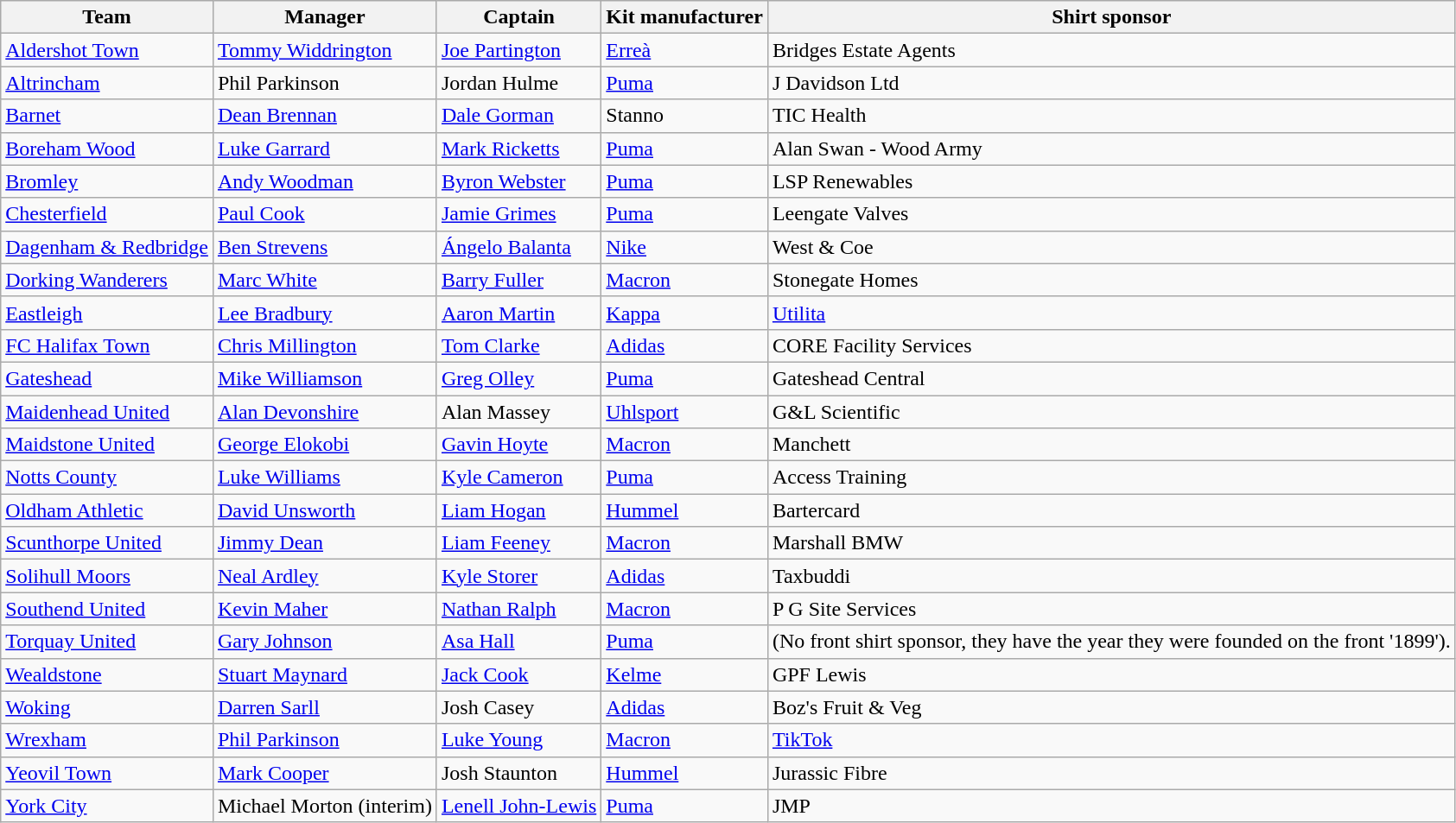<table class="wikitable sortable" style="text-align: left;">
<tr>
<th>Team</th>
<th>Manager</th>
<th>Captain</th>
<th>Kit manufacturer</th>
<th>Shirt sponsor</th>
</tr>
<tr>
<td><a href='#'>Aldershot Town</a></td>
<td> <a href='#'>Tommy Widdrington</a></td>
<td> <a href='#'>Joe Partington</a></td>
<td> <a href='#'>Erreà</a></td>
<td>Bridges Estate Agents</td>
</tr>
<tr>
<td><a href='#'>Altrincham</a></td>
<td> Phil Parkinson</td>
<td> Jordan Hulme</td>
<td> <a href='#'>Puma</a></td>
<td>J Davidson Ltd</td>
</tr>
<tr>
<td><a href='#'>Barnet</a></td>
<td> <a href='#'>Dean Brennan</a></td>
<td> <a href='#'>Dale Gorman</a></td>
<td> Stanno</td>
<td>TIC Health</td>
</tr>
<tr>
<td><a href='#'>Boreham Wood</a></td>
<td> <a href='#'>Luke Garrard</a></td>
<td> <a href='#'>Mark Ricketts</a></td>
<td> <a href='#'>Puma</a></td>
<td>Alan Swan - Wood Army</td>
</tr>
<tr>
<td><a href='#'>Bromley</a></td>
<td> <a href='#'>Andy Woodman</a></td>
<td> <a href='#'>Byron Webster</a></td>
<td> <a href='#'>Puma</a></td>
<td>LSP Renewables</td>
</tr>
<tr>
<td><a href='#'>Chesterfield</a></td>
<td> <a href='#'>Paul Cook</a></td>
<td> <a href='#'>Jamie Grimes</a></td>
<td> <a href='#'>Puma</a></td>
<td>Leengate Valves</td>
</tr>
<tr>
<td><a href='#'>Dagenham & Redbridge</a></td>
<td> <a href='#'>Ben Strevens</a></td>
<td> <a href='#'>Ángelo Balanta</a></td>
<td> <a href='#'>Nike</a></td>
<td>West & Coe</td>
</tr>
<tr>
<td><a href='#'>Dorking Wanderers</a></td>
<td> <a href='#'>Marc White</a></td>
<td> <a href='#'>Barry Fuller</a></td>
<td> <a href='#'>Macron</a></td>
<td>Stonegate Homes</td>
</tr>
<tr>
<td><a href='#'>Eastleigh</a></td>
<td> <a href='#'>Lee Bradbury</a></td>
<td> <a href='#'>Aaron Martin</a></td>
<td> <a href='#'>Kappa</a></td>
<td><a href='#'>Utilita</a></td>
</tr>
<tr>
<td><a href='#'>FC Halifax Town</a></td>
<td> <a href='#'>Chris Millington</a></td>
<td> <a href='#'>Tom Clarke</a></td>
<td> <a href='#'>Adidas</a></td>
<td>CORE Facility Services</td>
</tr>
<tr>
<td><a href='#'>Gateshead</a></td>
<td> <a href='#'>Mike Williamson</a></td>
<td> <a href='#'>Greg Olley</a></td>
<td> <a href='#'>Puma</a></td>
<td>Gateshead Central</td>
</tr>
<tr>
<td><a href='#'>Maidenhead United</a></td>
<td> <a href='#'>Alan Devonshire</a></td>
<td> Alan Massey</td>
<td> <a href='#'>Uhlsport</a></td>
<td>G&L Scientific</td>
</tr>
<tr>
<td><a href='#'>Maidstone United</a></td>
<td> <a href='#'>George Elokobi</a></td>
<td> <a href='#'>Gavin Hoyte</a></td>
<td> <a href='#'>Macron</a></td>
<td>Manchett</td>
</tr>
<tr>
<td><a href='#'>Notts County</a></td>
<td> <a href='#'>Luke Williams</a></td>
<td> <a href='#'>Kyle Cameron</a></td>
<td> <a href='#'>Puma</a></td>
<td>Access Training</td>
</tr>
<tr>
<td><a href='#'>Oldham Athletic</a></td>
<td> <a href='#'>David Unsworth</a></td>
<td> <a href='#'>Liam Hogan</a></td>
<td> <a href='#'>Hummel</a></td>
<td>Bartercard</td>
</tr>
<tr>
<td><a href='#'>Scunthorpe United</a></td>
<td> <a href='#'>Jimmy Dean</a></td>
<td> <a href='#'>Liam Feeney</a></td>
<td> <a href='#'>Macron</a></td>
<td>Marshall BMW</td>
</tr>
<tr>
<td><a href='#'>Solihull Moors</a></td>
<td> <a href='#'>Neal Ardley</a></td>
<td> <a href='#'>Kyle Storer</a></td>
<td> <a href='#'>Adidas</a></td>
<td>Taxbuddi</td>
</tr>
<tr>
<td><a href='#'>Southend United</a></td>
<td> <a href='#'>Kevin Maher</a></td>
<td> <a href='#'>Nathan Ralph</a></td>
<td> <a href='#'>Macron</a></td>
<td>P G Site Services</td>
</tr>
<tr>
<td><a href='#'>Torquay United</a></td>
<td> <a href='#'>Gary Johnson</a></td>
<td> <a href='#'>Asa Hall</a></td>
<td> <a href='#'>Puma</a></td>
<td>(No front shirt sponsor, they have the year they were founded on the front '1899').</td>
</tr>
<tr>
<td><a href='#'>Wealdstone</a></td>
<td> <a href='#'>Stuart Maynard</a></td>
<td> <a href='#'>Jack Cook</a></td>
<td> <a href='#'>Kelme</a></td>
<td>GPF Lewis</td>
</tr>
<tr>
<td><a href='#'>Woking</a></td>
<td> <a href='#'>Darren Sarll</a></td>
<td> Josh Casey</td>
<td> <a href='#'>Adidas</a></td>
<td>Boz's Fruit & Veg</td>
</tr>
<tr>
<td><a href='#'>Wrexham</a></td>
<td> <a href='#'>Phil Parkinson</a></td>
<td> <a href='#'>Luke Young</a></td>
<td> <a href='#'>Macron</a></td>
<td><a href='#'>TikTok</a></td>
</tr>
<tr>
<td><a href='#'>Yeovil Town</a></td>
<td> <a href='#'>Mark Cooper</a></td>
<td> Josh Staunton</td>
<td> <a href='#'>Hummel</a></td>
<td>Jurassic Fibre</td>
</tr>
<tr>
<td><a href='#'>York City</a></td>
<td> Michael Morton (interim)</td>
<td> <a href='#'>Lenell John-Lewis</a></td>
<td> <a href='#'>Puma</a></td>
<td>JMP</td>
</tr>
</table>
